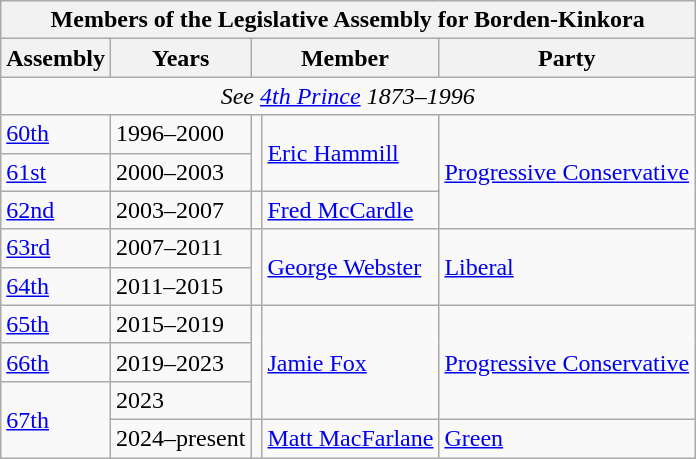<table class="wikitable" align=centre>
<tr>
<th colspan=5>Members of the Legislative Assembly for Borden-Kinkora</th>
</tr>
<tr>
<th>Assembly</th>
<th>Years</th>
<th colspan="2">Member</th>
<th>Party</th>
</tr>
<tr>
<td align="center" colspan=5><em>See <a href='#'>4th Prince</a> 1873–1996</em></td>
</tr>
<tr>
<td><a href='#'>60th</a></td>
<td>1996–2000</td>
<td rowspan=2 ></td>
<td rowspan=2><a href='#'>Eric Hammill</a></td>
<td rowspan=3><a href='#'>Progressive Conservative</a></td>
</tr>
<tr>
<td><a href='#'>61st</a></td>
<td>2000–2003</td>
</tr>
<tr>
<td><a href='#'>62nd</a></td>
<td>2003–2007</td>
<td rowspan=1 ></td>
<td rowspan=1><a href='#'>Fred McCardle</a></td>
</tr>
<tr>
<td><a href='#'>63rd</a></td>
<td>2007–2011</td>
<td rowspan=2 ></td>
<td rowspan=2><a href='#'>George Webster</a></td>
<td rowspan=2><a href='#'>Liberal</a></td>
</tr>
<tr>
<td><a href='#'>64th</a></td>
<td>2011–2015</td>
</tr>
<tr>
<td><a href='#'>65th</a></td>
<td>2015–2019</td>
<td rowspan=3 ></td>
<td rowspan=3><a href='#'>Jamie Fox</a></td>
<td rowspan=3><a href='#'>Progressive Conservative</a></td>
</tr>
<tr>
<td><a href='#'>66th</a></td>
<td>2019–2023</td>
</tr>
<tr>
<td rowspan="2"><a href='#'>67th</a></td>
<td>2023</td>
</tr>
<tr>
<td>2024–present</td>
<td></td>
<td><a href='#'>Matt MacFarlane</a></td>
<td><a href='#'>Green</a></td>
</tr>
</table>
